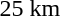<table>
<tr valign="top">
<td>25 km</td>
<td></td>
<td></td>
<td></td>
</tr>
</table>
